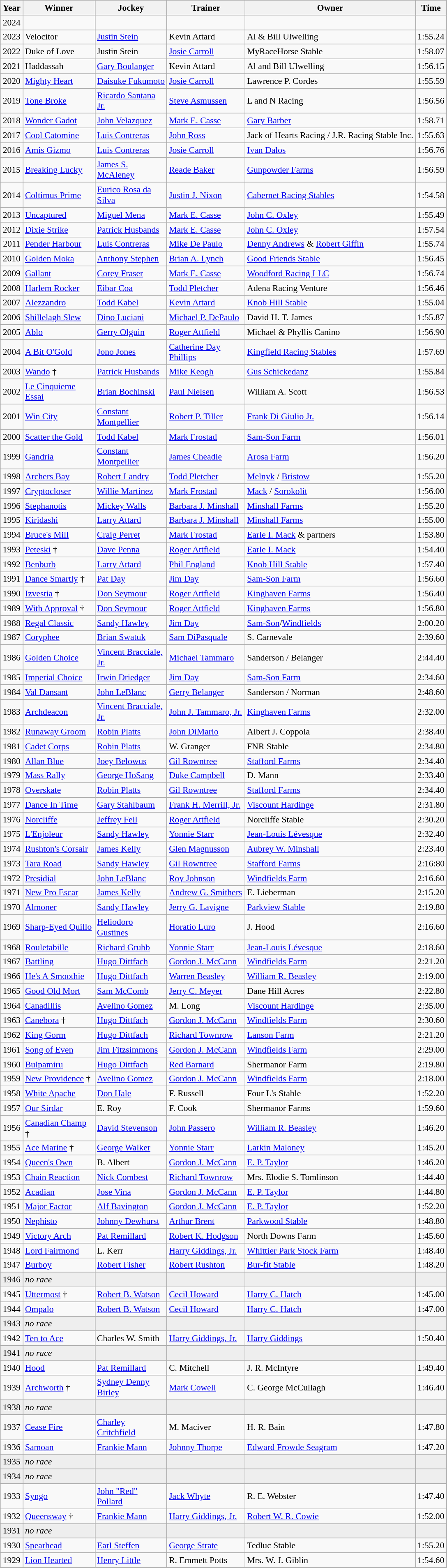<table class="wikitable sortable" style="font-size:90%">
<tr>
<th style="width:30px">Year</th>
<th style="width:110px">Winner</th>
<th style="width:110px">Jockey</th>
<th style="width:120px">Trainer</th>
<th>Owner</th>
<th style="width:25px">Time</th>
</tr>
<tr>
<td align=center>2024</td>
<td></td>
<td></td>
<td></td>
<td></td>
<td></td>
</tr>
<tr>
<td align=center>2023</td>
<td>Velocitor</td>
<td><a href='#'>Justin Stein</a></td>
<td>Kevin Attard</td>
<td>Al & Bill Ulwelling</td>
<td>1:55.24</td>
</tr>
<tr>
<td align=center>2022</td>
<td>Duke of Love</td>
<td>Justin Stein</td>
<td><a href='#'>Josie Carroll</a></td>
<td>MyRaceHorse Stable</td>
<td>1:58.07</td>
</tr>
<tr>
<td align=center>2021</td>
<td>Haddassah</td>
<td><a href='#'>Gary Boulanger</a></td>
<td>Kevin Attard</td>
<td>Al and Bill Ulwelling</td>
<td>1:56.15</td>
</tr>
<tr>
<td align=center>2020</td>
<td><a href='#'>Mighty Heart</a></td>
<td><a href='#'>Daisuke Fukumoto</a></td>
<td><a href='#'>Josie Carroll</a></td>
<td>Lawrence P. Cordes</td>
<td>1:55.59</td>
</tr>
<tr>
<td align=center>2019</td>
<td><a href='#'>Tone Broke</a></td>
<td><a href='#'>Ricardo Santana Jr.</a></td>
<td><a href='#'>Steve Asmussen</a></td>
<td>L and N Racing</td>
<td>1:56.56</td>
</tr>
<tr>
<td align=center>2018</td>
<td><a href='#'>Wonder Gadot</a></td>
<td><a href='#'>John Velazquez</a></td>
<td><a href='#'>Mark E. Casse</a></td>
<td><a href='#'>Gary Barber</a></td>
<td>1:58.71</td>
</tr>
<tr>
<td align=center>2017</td>
<td><a href='#'>Cool Catomine</a></td>
<td><a href='#'>Luis Contreras</a></td>
<td><a href='#'>John Ross</a></td>
<td>Jack of Hearts Racing / J.R. Racing Stable Inc.</td>
<td>1:55.63</td>
</tr>
<tr>
<td align=center>2016</td>
<td><a href='#'>Amis Gizmo</a></td>
<td><a href='#'>Luis Contreras</a></td>
<td><a href='#'>Josie Carroll</a></td>
<td><a href='#'>Ivan Dalos</a></td>
<td>1:56.76</td>
</tr>
<tr>
<td align=center>2015</td>
<td><a href='#'>Breaking Lucky</a></td>
<td><a href='#'>James S. McAleney</a></td>
<td><a href='#'>Reade Baker</a></td>
<td><a href='#'>Gunpowder Farms</a></td>
<td>1:56.59</td>
</tr>
<tr>
<td align=center>2014</td>
<td><a href='#'>Coltimus Prime</a></td>
<td><a href='#'>Eurico Rosa da Silva</a></td>
<td><a href='#'>Justin J. Nixon</a></td>
<td><a href='#'>Cabernet Racing Stables</a></td>
<td>1:54.58</td>
</tr>
<tr>
<td align=center>2013</td>
<td><a href='#'>Uncaptured</a></td>
<td><a href='#'>Miguel Mena</a></td>
<td><a href='#'>Mark E. Casse</a></td>
<td><a href='#'>John C. Oxley</a></td>
<td>1:55.49</td>
</tr>
<tr>
<td align=center>2012</td>
<td><a href='#'>Dixie Strike</a></td>
<td><a href='#'>Patrick Husbands</a></td>
<td><a href='#'>Mark E. Casse</a></td>
<td><a href='#'>John C. Oxley</a></td>
<td>1:57.54</td>
</tr>
<tr>
<td align=center>2011</td>
<td><a href='#'>Pender Harbour</a></td>
<td><a href='#'>Luis Contreras</a></td>
<td><a href='#'>Mike De Paulo</a></td>
<td><a href='#'>Denny Andrews</a> & <a href='#'>Robert Giffin</a></td>
<td>1:55.74</td>
</tr>
<tr>
<td align=center>2010</td>
<td><a href='#'>Golden Moka</a></td>
<td><a href='#'>Anthony Stephen</a></td>
<td><a href='#'>Brian A. Lynch</a></td>
<td><a href='#'>Good Friends Stable</a></td>
<td>1:56.45</td>
</tr>
<tr>
<td align=center>2009</td>
<td><a href='#'>Gallant</a></td>
<td><a href='#'>Corey Fraser</a></td>
<td><a href='#'>Mark E. Casse</a></td>
<td><a href='#'>Woodford Racing LLC</a></td>
<td>1:56.74</td>
</tr>
<tr>
<td align=center>2008</td>
<td><a href='#'>Harlem Rocker</a></td>
<td><a href='#'>Eibar Coa</a></td>
<td><a href='#'>Todd Pletcher</a></td>
<td>Adena Racing Venture</td>
<td>1:56.46</td>
</tr>
<tr>
<td align=center>2007</td>
<td><a href='#'>Alezzandro</a></td>
<td><a href='#'>Todd Kabel</a></td>
<td><a href='#'>Kevin Attard</a></td>
<td><a href='#'>Knob Hill Stable</a></td>
<td>1:55.04</td>
</tr>
<tr>
<td align=center>2006</td>
<td><a href='#'>Shillelagh Slew</a></td>
<td><a href='#'>Dino Luciani</a></td>
<td><a href='#'>Michael P. DePaulo</a></td>
<td>David H. T. James</td>
<td>1:55.87</td>
</tr>
<tr>
<td align=center>2005</td>
<td><a href='#'>Ablo</a></td>
<td><a href='#'>Gerry Olguin</a></td>
<td><a href='#'>Roger Attfield</a></td>
<td>Michael & Phyllis Canino</td>
<td>1:56.90</td>
</tr>
<tr>
<td align=center>2004</td>
<td><a href='#'>A Bit O'Gold</a></td>
<td><a href='#'>Jono Jones</a></td>
<td><a href='#'>Catherine Day Phillips</a></td>
<td><a href='#'>Kingfield Racing Stables</a></td>
<td>1:57.69</td>
</tr>
<tr>
<td align=center>2003</td>
<td><a href='#'>Wando</a> †</td>
<td><a href='#'>Patrick Husbands</a></td>
<td><a href='#'>Mike Keogh</a></td>
<td><a href='#'>Gus Schickedanz</a></td>
<td>1:55.84</td>
</tr>
<tr>
<td align=center>2002</td>
<td><a href='#'>Le Cinquieme Essai</a></td>
<td><a href='#'>Brian Bochinski</a></td>
<td><a href='#'>Paul Nielsen</a></td>
<td>William A. Scott</td>
<td>1:56.53</td>
</tr>
<tr>
<td align=center>2001</td>
<td><a href='#'>Win City</a></td>
<td><a href='#'>Constant Montpellier</a></td>
<td><a href='#'>Robert P. Tiller</a></td>
<td><a href='#'>Frank Di Giulio Jr.</a></td>
<td>1:56.14</td>
</tr>
<tr>
<td align=center>2000</td>
<td><a href='#'>Scatter the Gold</a></td>
<td><a href='#'>Todd Kabel</a></td>
<td><a href='#'>Mark Frostad</a></td>
<td><a href='#'>Sam-Son Farm</a></td>
<td>1:56.01</td>
</tr>
<tr>
<td align=center>1999</td>
<td><a href='#'>Gandria</a></td>
<td><a href='#'>Constant Montpellier</a></td>
<td><a href='#'>James Cheadle</a></td>
<td><a href='#'>Arosa Farm</a></td>
<td>1:56.20</td>
</tr>
<tr>
<td align=center>1998</td>
<td><a href='#'>Archers Bay</a></td>
<td><a href='#'>Robert Landry</a></td>
<td><a href='#'>Todd Pletcher</a></td>
<td><a href='#'>Melnyk</a> / <a href='#'>Bristow</a></td>
<td>1:55.20</td>
</tr>
<tr>
<td align=center>1997</td>
<td><a href='#'>Cryptocloser</a></td>
<td><a href='#'>Willie Martinez</a></td>
<td><a href='#'>Mark Frostad</a></td>
<td><a href='#'>Mack</a> / <a href='#'>Sorokolit</a></td>
<td>1:56.00</td>
</tr>
<tr>
<td align=center>1996</td>
<td><a href='#'>Stephanotis</a></td>
<td><a href='#'>Mickey Walls</a></td>
<td><a href='#'>Barbara J. Minshall</a></td>
<td><a href='#'>Minshall Farms</a></td>
<td>1:55.20</td>
</tr>
<tr>
<td align=center>1995</td>
<td><a href='#'>Kiridashi</a></td>
<td><a href='#'>Larry Attard</a></td>
<td><a href='#'>Barbara J. Minshall</a></td>
<td><a href='#'>Minshall Farms</a></td>
<td>1:55.00</td>
</tr>
<tr>
<td align=center>1994</td>
<td><a href='#'>Bruce's Mill</a></td>
<td><a href='#'>Craig Perret</a></td>
<td><a href='#'>Mark Frostad</a></td>
<td><a href='#'>Earle I. Mack</a> & partners</td>
<td>1:53.80</td>
</tr>
<tr>
<td align=center>1993</td>
<td><a href='#'>Peteski</a>  †</td>
<td><a href='#'>Dave Penna</a></td>
<td><a href='#'>Roger Attfield</a></td>
<td><a href='#'>Earle I. Mack</a></td>
<td>1:54.40</td>
</tr>
<tr>
<td align=center>1992</td>
<td><a href='#'>Benburb</a></td>
<td><a href='#'>Larry Attard</a></td>
<td><a href='#'>Phil England</a></td>
<td><a href='#'>Knob Hill Stable</a></td>
<td>1:57.40</td>
</tr>
<tr>
<td align=center>1991</td>
<td><a href='#'>Dance Smartly</a> †</td>
<td><a href='#'>Pat Day</a></td>
<td><a href='#'>Jim Day</a></td>
<td><a href='#'>Sam-Son Farm</a></td>
<td>1:56.60</td>
</tr>
<tr>
<td align=center>1990</td>
<td><a href='#'>Izvestia</a> †</td>
<td><a href='#'>Don Seymour</a></td>
<td><a href='#'>Roger Attfield</a></td>
<td><a href='#'>Kinghaven Farms</a></td>
<td>1:56.40</td>
</tr>
<tr>
<td align=center>1989</td>
<td><a href='#'>With Approval</a>  †</td>
<td><a href='#'>Don Seymour</a></td>
<td><a href='#'>Roger Attfield</a></td>
<td><a href='#'>Kinghaven Farms</a></td>
<td>1:56.80</td>
</tr>
<tr>
<td align=center>1988</td>
<td><a href='#'>Regal Classic</a></td>
<td><a href='#'>Sandy Hawley</a></td>
<td><a href='#'>Jim Day</a></td>
<td><a href='#'>Sam-Son</a>/<a href='#'>Windfields</a></td>
<td>2:00.20</td>
</tr>
<tr>
<td align=center>1987</td>
<td><a href='#'>Coryphee</a></td>
<td><a href='#'>Brian Swatuk</a></td>
<td><a href='#'>Sam DiPasquale</a></td>
<td>S. Carnevale</td>
<td>2:39.60</td>
</tr>
<tr>
<td align=center>1986</td>
<td><a href='#'>Golden Choice</a></td>
<td><a href='#'>Vincent Bracciale, Jr.</a></td>
<td><a href='#'>Michael Tammaro</a></td>
<td>Sanderson / Belanger</td>
<td>2:44.40</td>
</tr>
<tr>
<td align=center>1985</td>
<td><a href='#'>Imperial Choice</a></td>
<td><a href='#'>Irwin Driedger</a></td>
<td><a href='#'>Jim Day</a></td>
<td><a href='#'>Sam-Son Farm</a></td>
<td>2:34.60</td>
</tr>
<tr>
<td align=center>1984</td>
<td><a href='#'>Val Dansant</a></td>
<td><a href='#'>John LeBlanc</a></td>
<td><a href='#'>Gerry Belanger</a></td>
<td>Sanderson / Norman</td>
<td>2:48.60</td>
</tr>
<tr>
<td align=center>1983</td>
<td><a href='#'>Archdeacon</a></td>
<td><a href='#'>Vincent Bracciale, Jr.</a></td>
<td><a href='#'>John J. Tammaro, Jr.</a></td>
<td><a href='#'>Kinghaven Farms</a></td>
<td>2:32.00</td>
</tr>
<tr>
<td align=center>1982</td>
<td><a href='#'>Runaway Groom</a></td>
<td><a href='#'>Robin Platts</a></td>
<td><a href='#'>John DiMario</a></td>
<td>Albert J. Coppola</td>
<td>2:38.40</td>
</tr>
<tr>
<td align=center>1981</td>
<td><a href='#'>Cadet Corps</a></td>
<td><a href='#'>Robin Platts</a></td>
<td>W. Granger</td>
<td>FNR Stable</td>
<td>2:34.80</td>
</tr>
<tr>
<td align=center>1980</td>
<td><a href='#'>Allan Blue</a></td>
<td><a href='#'>Joey Belowus</a></td>
<td><a href='#'>Gil Rowntree</a></td>
<td><a href='#'>Stafford Farms</a></td>
<td>2:34.40</td>
</tr>
<tr>
<td align=center>1979</td>
<td><a href='#'>Mass Rally</a></td>
<td><a href='#'>George HoSang</a></td>
<td><a href='#'>Duke Campbell</a></td>
<td>D. Mann</td>
<td>2:33.40</td>
</tr>
<tr>
<td align=center>1978</td>
<td><a href='#'>Overskate</a></td>
<td><a href='#'>Robin Platts</a></td>
<td><a href='#'>Gil Rowntree</a></td>
<td><a href='#'>Stafford Farms</a></td>
<td>2:34.40</td>
</tr>
<tr>
<td align=center>1977</td>
<td><a href='#'>Dance In Time</a></td>
<td><a href='#'>Gary Stahlbaum</a></td>
<td><a href='#'>Frank H. Merrill, Jr.</a></td>
<td><a href='#'>Viscount Hardinge</a></td>
<td>2:31.80</td>
</tr>
<tr>
<td align=center>1976</td>
<td><a href='#'>Norcliffe</a></td>
<td><a href='#'>Jeffrey Fell</a></td>
<td><a href='#'>Roger Attfield</a></td>
<td>Norcliffe Stable</td>
<td>2:30.20</td>
</tr>
<tr>
<td align=center>1975</td>
<td><a href='#'>L'Enjoleur</a></td>
<td><a href='#'>Sandy Hawley</a></td>
<td><a href='#'>Yonnie Starr</a></td>
<td><a href='#'>Jean-Louis Lévesque</a></td>
<td>2:32.40</td>
</tr>
<tr>
<td align=center>1974</td>
<td><a href='#'>Rushton's Corsair</a></td>
<td><a href='#'>James Kelly</a></td>
<td><a href='#'>Glen Magnusson</a></td>
<td><a href='#'>Aubrey W. Minshall</a></td>
<td>2:23.40</td>
</tr>
<tr>
<td align=center>1973</td>
<td><a href='#'>Tara Road</a></td>
<td><a href='#'>Sandy Hawley</a></td>
<td><a href='#'>Gil Rowntree</a></td>
<td><a href='#'>Stafford Farms</a></td>
<td>2:16:80</td>
</tr>
<tr>
<td align=center>1972</td>
<td><a href='#'>Presidial</a></td>
<td><a href='#'>John LeBlanc</a></td>
<td><a href='#'>Roy Johnson</a></td>
<td><a href='#'>Windfields Farm</a></td>
<td>2:16.60</td>
</tr>
<tr>
<td align=center>1971</td>
<td><a href='#'>New Pro Escar</a></td>
<td><a href='#'>James Kelly</a></td>
<td><a href='#'>Andrew G. Smithers</a></td>
<td>E. Lieberman</td>
<td>2:15.20</td>
</tr>
<tr>
<td align=center>1970</td>
<td><a href='#'>Almoner</a></td>
<td><a href='#'>Sandy Hawley</a></td>
<td><a href='#'>Jerry G. Lavigne</a></td>
<td><a href='#'>Parkview Stable</a></td>
<td>2:19.80</td>
</tr>
<tr>
<td align=center>1969</td>
<td><a href='#'>Sharp-Eyed Quillo</a></td>
<td><a href='#'>Heliodoro Gustines</a></td>
<td><a href='#'>Horatio Luro</a></td>
<td>J. Hood</td>
<td>2:16.60</td>
</tr>
<tr>
<td align=center>1968</td>
<td><a href='#'>Rouletabille</a></td>
<td><a href='#'>Richard Grubb</a></td>
<td><a href='#'>Yonnie Starr</a></td>
<td><a href='#'>Jean-Louis Lévesque</a></td>
<td>2:18.60</td>
</tr>
<tr>
<td align=center>1967</td>
<td><a href='#'>Battling</a></td>
<td><a href='#'>Hugo Dittfach</a></td>
<td><a href='#'>Gordon J. McCann</a></td>
<td><a href='#'>Windfields Farm</a></td>
<td>2:21.20</td>
</tr>
<tr>
<td align=center>1966</td>
<td><a href='#'>He's A Smoothie</a></td>
<td><a href='#'>Hugo Dittfach</a></td>
<td><a href='#'>Warren Beasley</a></td>
<td><a href='#'>William R. Beasley</a></td>
<td>2:19.00</td>
</tr>
<tr>
<td align=center>1965</td>
<td><a href='#'>Good Old Mort</a></td>
<td><a href='#'>Sam McComb</a></td>
<td><a href='#'>Jerry C. Meyer</a></td>
<td>Dane Hill Acres</td>
<td>2:22.80</td>
</tr>
<tr>
<td align=center>1964</td>
<td><a href='#'>Canadillis</a></td>
<td><a href='#'>Avelino Gomez</a></td>
<td>M. Long</td>
<td><a href='#'>Viscount Hardinge</a></td>
<td>2:35.00</td>
</tr>
<tr>
<td align=center>1963</td>
<td><a href='#'>Canebora</a> †</td>
<td><a href='#'>Hugo Dittfach</a></td>
<td><a href='#'>Gordon J. McCann</a></td>
<td><a href='#'>Windfields Farm</a></td>
<td>2:30.60</td>
</tr>
<tr>
<td align=center>1962</td>
<td><a href='#'>King Gorm</a></td>
<td><a href='#'>Hugo Dittfach</a></td>
<td><a href='#'>Richard Townrow</a></td>
<td><a href='#'>Lanson Farm</a></td>
<td>2:21.20</td>
</tr>
<tr>
<td align=center>1961</td>
<td><a href='#'>Song of Even</a></td>
<td><a href='#'>Jim Fitzsimmons</a></td>
<td><a href='#'>Gordon J. McCann</a></td>
<td><a href='#'>Windfields Farm</a></td>
<td>2:29.00</td>
</tr>
<tr>
<td align=center>1960</td>
<td><a href='#'>Bulpamiru</a></td>
<td><a href='#'>Hugo Dittfach</a></td>
<td><a href='#'>Red Barnard</a></td>
<td>Shermanor Farm</td>
<td>2:19.80</td>
</tr>
<tr>
<td align=center>1959</td>
<td><a href='#'>New Providence</a> †</td>
<td><a href='#'>Avelino Gomez</a></td>
<td><a href='#'>Gordon J. McCann</a></td>
<td><a href='#'>Windfields Farm</a></td>
<td>2:18.00</td>
</tr>
<tr>
<td align=center>1958</td>
<td><a href='#'>White Apache</a></td>
<td><a href='#'>Don Hale</a></td>
<td>F. Russell</td>
<td>Four L's Stable</td>
<td>1:52.20</td>
</tr>
<tr>
<td align=center>1957</td>
<td><a href='#'>Our Sirdar</a></td>
<td>E. Roy</td>
<td>F. Cook</td>
<td>Shermanor Farms</td>
<td>1:59.60</td>
</tr>
<tr>
<td align=center>1956</td>
<td><a href='#'>Canadian Champ</a> †</td>
<td><a href='#'>David Stevenson</a></td>
<td><a href='#'>John Passero</a></td>
<td><a href='#'>William R. Beasley</a></td>
<td>1:46.20</td>
</tr>
<tr>
<td align=center>1955</td>
<td><a href='#'>Ace Marine</a> †</td>
<td><a href='#'>George Walker</a></td>
<td><a href='#'>Yonnie Starr</a></td>
<td><a href='#'>Larkin Maloney</a></td>
<td>1:45.20</td>
</tr>
<tr>
<td align=center>1954</td>
<td><a href='#'>Queen's Own</a></td>
<td>B. Albert</td>
<td><a href='#'>Gordon J. McCann</a></td>
<td><a href='#'>E. P. Taylor</a></td>
<td>1:46.20</td>
</tr>
<tr>
<td align=center>1953</td>
<td><a href='#'>Chain Reaction</a></td>
<td><a href='#'>Nick Combest</a></td>
<td><a href='#'>Richard Townrow</a></td>
<td>Mrs. Elodie S. Tomlinson</td>
<td>1:44.40</td>
</tr>
<tr>
<td align=center>1952</td>
<td><a href='#'>Acadian</a></td>
<td><a href='#'>Jose Vina</a></td>
<td><a href='#'>Gordon J. McCann</a></td>
<td><a href='#'>E. P. Taylor</a></td>
<td>1:44.80</td>
</tr>
<tr>
<td align=center>1951</td>
<td><a href='#'>Major Factor</a></td>
<td><a href='#'>Alf Bavington</a></td>
<td><a href='#'>Gordon J. McCann</a></td>
<td><a href='#'>E. P. Taylor</a></td>
<td>1:52.20</td>
</tr>
<tr>
<td align=center>1950</td>
<td><a href='#'>Nephisto</a></td>
<td><a href='#'>Johnny Dewhurst</a></td>
<td><a href='#'>Arthur Brent</a></td>
<td><a href='#'>Parkwood Stable</a></td>
<td>1:48.80</td>
</tr>
<tr>
<td align=center>1949</td>
<td><a href='#'>Victory Arch</a></td>
<td><a href='#'>Pat Remillard</a></td>
<td><a href='#'>Robert K. Hodgson</a></td>
<td>North Downs Farm</td>
<td>1:45.60</td>
</tr>
<tr>
<td align=center>1948</td>
<td><a href='#'>Lord Fairmond</a></td>
<td>L. Kerr</td>
<td><a href='#'>Harry Giddings, Jr.</a></td>
<td><a href='#'>Whittier Park Stock Farm</a></td>
<td>1:48.40</td>
</tr>
<tr>
<td align=center>1947</td>
<td><a href='#'>Burboy</a></td>
<td><a href='#'>Robert Fisher</a></td>
<td><a href='#'>Robert Rushton</a></td>
<td><a href='#'>Bur-fit Stable</a></td>
<td>1:48.20</td>
</tr>
<tr bgcolor="#eeeeee">
<td align=center>1946</td>
<td><em>no race</em></td>
<td></td>
<td></td>
<td></td>
<td></td>
</tr>
<tr>
<td align=center>1945</td>
<td><a href='#'>Uttermost</a> †</td>
<td><a href='#'>Robert B. Watson</a></td>
<td><a href='#'>Cecil Howard</a></td>
<td><a href='#'>Harry C. Hatch</a></td>
<td>1:45.00</td>
</tr>
<tr>
<td align=center>1944</td>
<td><a href='#'>Ompalo</a></td>
<td><a href='#'>Robert B. Watson</a></td>
<td><a href='#'>Cecil Howard</a></td>
<td><a href='#'>Harry C. Hatch</a></td>
<td>1:47.00</td>
</tr>
<tr bgcolor="#eeeeee">
<td align=center>1943</td>
<td><em>no race</em></td>
<td></td>
<td></td>
<td></td>
<td></td>
</tr>
<tr>
<td align=center>1942</td>
<td><a href='#'>Ten to Ace</a></td>
<td>Charles W. Smith</td>
<td><a href='#'>Harry Giddings, Jr.</a></td>
<td><a href='#'>Harry Giddings</a></td>
<td>1:50.40</td>
</tr>
<tr bgcolor="#eeeeee">
<td align=center>1941</td>
<td><em>no race</em></td>
<td></td>
<td></td>
<td></td>
<td></td>
</tr>
<tr>
<td align=center>1940</td>
<td><a href='#'>Hood</a></td>
<td><a href='#'>Pat Remillard</a></td>
<td>C. Mitchell</td>
<td>J. R. McIntyre</td>
<td>1:49.40</td>
</tr>
<tr>
<td align=center>1939</td>
<td><a href='#'>Archworth</a> †</td>
<td><a href='#'>Sydney Denny Birley</a></td>
<td><a href='#'>Mark Cowell</a></td>
<td>C. George McCullagh</td>
<td>1:46.40</td>
</tr>
<tr bgcolor="#eeeeee">
<td align=center>1938</td>
<td><em>no race</em></td>
<td></td>
<td></td>
<td></td>
<td></td>
</tr>
<tr>
<td align=center>1937</td>
<td><a href='#'>Cease Fire</a></td>
<td><a href='#'>Charley Critchfield</a></td>
<td>M. Maciver</td>
<td>H. R. Bain</td>
<td>1:47.80</td>
</tr>
<tr>
<td align=center>1936</td>
<td><a href='#'>Samoan</a></td>
<td><a href='#'>Frankie Mann</a></td>
<td><a href='#'>Johnny Thorpe</a></td>
<td><a href='#'>Edward Frowde Seagram</a></td>
<td>1:47.20</td>
</tr>
<tr bgcolor="#eeeeee">
<td align=center>1935</td>
<td><em>no race</em></td>
<td></td>
<td></td>
<td></td>
<td></td>
</tr>
<tr bgcolor="#eeeeee">
<td align=center>1934</td>
<td><em>no race</em></td>
<td></td>
<td></td>
<td></td>
<td></td>
</tr>
<tr>
<td align=center>1933</td>
<td><a href='#'>Syngo</a></td>
<td><a href='#'>John "Red" Pollard</a></td>
<td><a href='#'>Jack Whyte</a></td>
<td>R. E. Webster</td>
<td>1:47.40</td>
</tr>
<tr>
<td align=center>1932</td>
<td><a href='#'>Queensway</a> †</td>
<td><a href='#'>Frankie Mann</a></td>
<td><a href='#'>Harry Giddings, Jr.</a></td>
<td><a href='#'>Robert W. R. Cowie</a></td>
<td>1:52.00</td>
</tr>
<tr bgcolor="#eeeeee">
<td align=center>1931</td>
<td><em>no race</em></td>
<td></td>
<td></td>
<td></td>
<td></td>
</tr>
<tr>
<td align=center>1930</td>
<td><a href='#'>Spearhead</a></td>
<td><a href='#'>Earl Steffen</a></td>
<td><a href='#'>George Strate</a></td>
<td>Tedluc Stable</td>
<td>1:55.20</td>
</tr>
<tr>
<td align=center>1929</td>
<td><a href='#'>Lion Hearted</a></td>
<td><a href='#'>Henry Little</a></td>
<td>R. Emmett Potts</td>
<td>Mrs. W. J. Giblin</td>
<td>1:54.60</td>
</tr>
</table>
